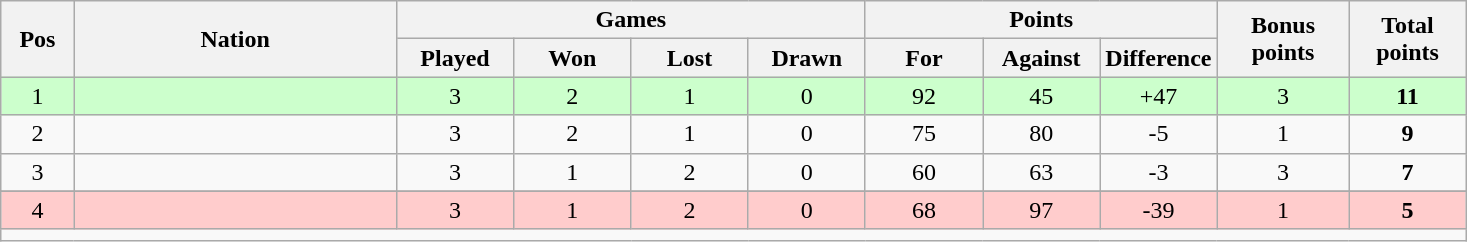<table class="wikitable" style="text-align:center">
<tr>
<th rowspan="2" style="width:5%;">Pos</th>
<th rowspan="2" style="width:22%;">Nation</th>
<th colspan="4" style="width:32%;">Games</th>
<th colspan="3" style="width:32%;">Points</th>
<th rowspan="2" style="width:9%;">Bonus<br>points</th>
<th rowspan="2" style="width:9%;">Total<br>points</th>
</tr>
<tr>
<th style="width:8%;">Played</th>
<th style="width:8%;">Won</th>
<th style="width:8%;">Lost</th>
<th style="width:8%;">Drawn</th>
<th style="width:8%;">For</th>
<th style="width:8%;">Against</th>
<th style="width:8%;">Difference</th>
</tr>
<tr bgcolor="#ccffcc">
<td>1</td>
<td align="left"></td>
<td>3</td>
<td>2</td>
<td>1</td>
<td>0</td>
<td>92</td>
<td>45</td>
<td>+47</td>
<td>3</td>
<td><strong>11</strong></td>
</tr>
<tr>
<td>2</td>
<td align="left"></td>
<td>3</td>
<td>2</td>
<td>1</td>
<td>0</td>
<td>75</td>
<td>80</td>
<td>-5</td>
<td>1</td>
<td><strong>9</strong></td>
</tr>
<tr>
<td>3</td>
<td align="left"></td>
<td>3</td>
<td>1</td>
<td>2</td>
<td>0</td>
<td>60</td>
<td>63</td>
<td>-3</td>
<td>3</td>
<td><strong>7</strong></td>
</tr>
<tr>
</tr>
<tr bgcolor="#ffcccc">
<td>4</td>
<td align="left"></td>
<td>3</td>
<td>1</td>
<td>2</td>
<td>0</td>
<td>68</td>
<td>97</td>
<td>-39</td>
<td>1</td>
<td><strong>5</strong></td>
</tr>
<tr>
<td colspan="100%" style="text-align:center;"></td>
</tr>
</table>
